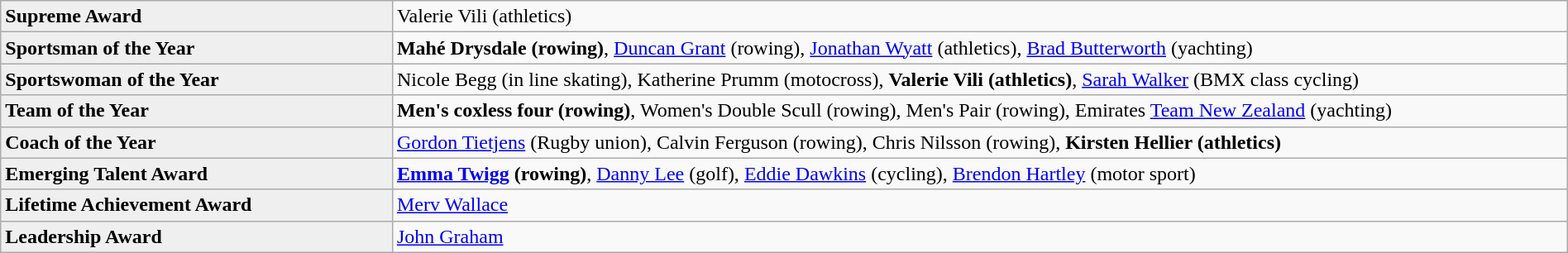<table class=wikitable style="width:100%">
<tr>
<td style="background:#efefef; width:25%;"><strong>Supreme Award</strong></td>
<td>Valerie Vili (athletics)</td>
</tr>
<tr>
<td style="background:#efefef; width:25%;"><strong>Sportsman of the Year</strong></td>
<td><strong>Mahé Drysdale (rowing)</strong>, <a href='#'>Duncan Grant</a> (rowing), <a href='#'>Jonathan Wyatt</a> (athletics), <a href='#'>Brad Butterworth</a> (yachting)</td>
</tr>
<tr>
<td style="background:#efefef;"><strong>Sportswoman of the Year</strong></td>
<td>Nicole Begg (in line skating), Katherine Prumm (motocross), <strong>Valerie Vili (athletics)</strong>, <a href='#'>Sarah Walker</a> (BMX class cycling)</td>
</tr>
<tr>
<td style="background:#efefef;"><strong>Team of the Year</strong></td>
<td><strong>Men's coxless four (rowing)</strong>, Women's Double Scull (rowing), Men's Pair (rowing), Emirates <a href='#'>Team New Zealand</a> (yachting)</td>
</tr>
<tr>
<td style="background:#efefef;"><strong>Coach of the Year</strong></td>
<td><a href='#'>Gordon Tietjens</a> (Rugby union), Calvin Ferguson (rowing), Chris Nilsson (rowing), <strong>Kirsten Hellier (athletics)</strong></td>
</tr>
<tr>
<td style="background:#efefef;"><strong>Emerging Talent Award</strong></td>
<td><strong><a href='#'>Emma Twigg</a> (rowing)</strong>, <a href='#'>Danny Lee</a> (golf), <a href='#'>Eddie Dawkins</a> (cycling), <a href='#'>Brendon Hartley</a> (motor sport)</td>
</tr>
<tr>
<td style="background:#efefef;"><strong>Lifetime Achievement Award</strong></td>
<td><a href='#'>Merv Wallace</a></td>
</tr>
<tr>
<td style="background:#efefef;"><strong>Leadership Award</strong></td>
<td><a href='#'>John Graham</a></td>
</tr>
</table>
